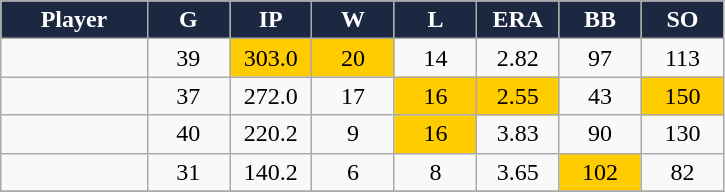<table class="wikitable sortable">
<tr>
<th style="background:#1c2841;color:white;" width="16%">Player</th>
<th style="background:#1c2841;color:white;" width="9%">G</th>
<th style="background:#1c2841;color:white;" width="9%">IP</th>
<th style="background:#1c2841;color:white;" width="9%">W</th>
<th style="background:#1c2841;color:white;" width="9%">L</th>
<th style="background:#1c2841;color:white;" width="9%">ERA</th>
<th style="background:#1c2841;color:white;" width="9%">BB</th>
<th style="background:#1c2841;color:white;" width="9%">SO</th>
</tr>
<tr align="center">
<td></td>
<td>39</td>
<td bgcolor="#FFCC00">303.0</td>
<td bgcolor="#FFCC00">20</td>
<td>14</td>
<td>2.82</td>
<td>97</td>
<td>113</td>
</tr>
<tr align="center">
<td></td>
<td>37</td>
<td>272.0</td>
<td>17</td>
<td bgcolor="#FFCC00">16</td>
<td bgcolor="#FFCC00">2.55</td>
<td>43</td>
<td bgcolor="#FFCC00">150</td>
</tr>
<tr align="center">
<td></td>
<td>40</td>
<td>220.2</td>
<td>9</td>
<td bgcolor="#FFCC00">16</td>
<td>3.83</td>
<td>90</td>
<td>130</td>
</tr>
<tr align="center">
<td></td>
<td>31</td>
<td>140.2</td>
<td>6</td>
<td>8</td>
<td>3.65</td>
<td bgcolor="#FFCC00">102</td>
<td>82</td>
</tr>
<tr align="center">
</tr>
</table>
